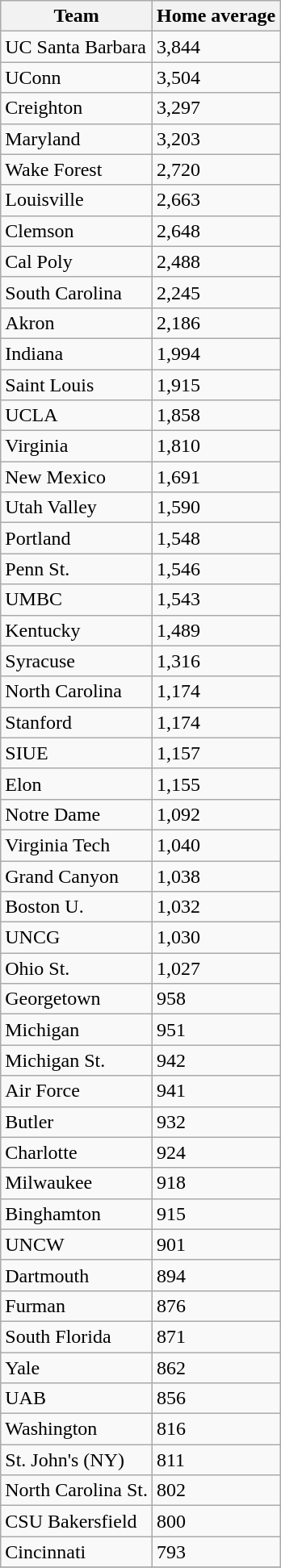<table class="wikitable">
<tr>
<th>Team</th>
<th>Home average</th>
</tr>
<tr>
<td>UC Santa Barbara</td>
<td>3,844</td>
</tr>
<tr>
<td>UConn</td>
<td>3,504</td>
</tr>
<tr>
<td>Creighton</td>
<td>3,297</td>
</tr>
<tr>
<td>Maryland</td>
<td>3,203</td>
</tr>
<tr>
<td>Wake Forest</td>
<td>2,720</td>
</tr>
<tr>
<td>Louisville</td>
<td>2,663</td>
</tr>
<tr>
<td>Clemson</td>
<td>2,648</td>
</tr>
<tr>
<td>Cal Poly</td>
<td>2,488</td>
</tr>
<tr>
<td>South Carolina</td>
<td>2,245</td>
</tr>
<tr>
<td>Akron</td>
<td>2,186</td>
</tr>
<tr>
<td>Indiana</td>
<td>1,994</td>
</tr>
<tr>
<td>Saint Louis</td>
<td>1,915</td>
</tr>
<tr>
<td>UCLA</td>
<td>1,858</td>
</tr>
<tr>
<td>Virginia</td>
<td>1,810</td>
</tr>
<tr>
<td>New Mexico</td>
<td>1,691</td>
</tr>
<tr>
<td>Utah Valley</td>
<td>1,590</td>
</tr>
<tr>
<td>Portland</td>
<td>1,548</td>
</tr>
<tr>
<td>Penn St.</td>
<td>1,546</td>
</tr>
<tr>
<td>UMBC</td>
<td>1,543</td>
</tr>
<tr>
<td>Kentucky</td>
<td>1,489</td>
</tr>
<tr>
<td>Syracuse</td>
<td>1,316</td>
</tr>
<tr>
<td>North Carolina</td>
<td>1,174</td>
</tr>
<tr>
<td>Stanford</td>
<td>1,174</td>
</tr>
<tr>
<td>SIUE</td>
<td>1,157</td>
</tr>
<tr>
<td>Elon</td>
<td>1,155</td>
</tr>
<tr>
<td>Notre Dame</td>
<td>1,092</td>
</tr>
<tr>
<td>Virginia Tech</td>
<td>1,040</td>
</tr>
<tr>
<td>Grand Canyon</td>
<td>1,038</td>
</tr>
<tr>
<td>Boston U.</td>
<td>1,032</td>
</tr>
<tr>
<td>UNCG</td>
<td>1,030</td>
</tr>
<tr>
<td>Ohio St.</td>
<td>1,027</td>
</tr>
<tr>
<td>Georgetown</td>
<td>958</td>
</tr>
<tr>
<td>Michigan</td>
<td>951</td>
</tr>
<tr>
<td>Michigan St.</td>
<td>942</td>
</tr>
<tr>
<td>Air Force</td>
<td>941</td>
</tr>
<tr>
<td>Butler</td>
<td>932</td>
</tr>
<tr>
<td>Charlotte</td>
<td>924</td>
</tr>
<tr>
<td>Milwaukee</td>
<td>918</td>
</tr>
<tr>
<td>Binghamton</td>
<td>915</td>
</tr>
<tr>
<td>UNCW</td>
<td>901</td>
</tr>
<tr>
<td>Dartmouth</td>
<td>894</td>
</tr>
<tr>
<td>Furman</td>
<td>876</td>
</tr>
<tr>
<td>South Florida</td>
<td>871</td>
</tr>
<tr>
<td>Yale</td>
<td>862</td>
</tr>
<tr>
<td>UAB</td>
<td>856</td>
</tr>
<tr>
<td>Washington</td>
<td>816</td>
</tr>
<tr>
<td>St. John's (NY)</td>
<td>811</td>
</tr>
<tr>
<td>North Carolina St.</td>
<td>802</td>
</tr>
<tr>
<td>CSU Bakersfield</td>
<td>800</td>
</tr>
<tr>
<td>Cincinnati</td>
<td>793</td>
</tr>
<tr>
</tr>
</table>
